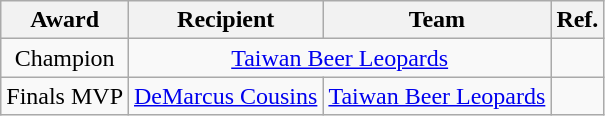<table class="wikitable" style="text-align:center">
<tr>
<th>Award</th>
<th>Recipient</th>
<th>Team</th>
<th>Ref.</th>
</tr>
<tr>
<td>Champion</td>
<td colspan=2><a href='#'>Taiwan Beer Leopards</a></td>
<td></td>
</tr>
<tr>
<td>Finals MVP</td>
<td><a href='#'>DeMarcus Cousins</a></td>
<td><a href='#'>Taiwan Beer Leopards</a></td>
<td></td>
</tr>
</table>
